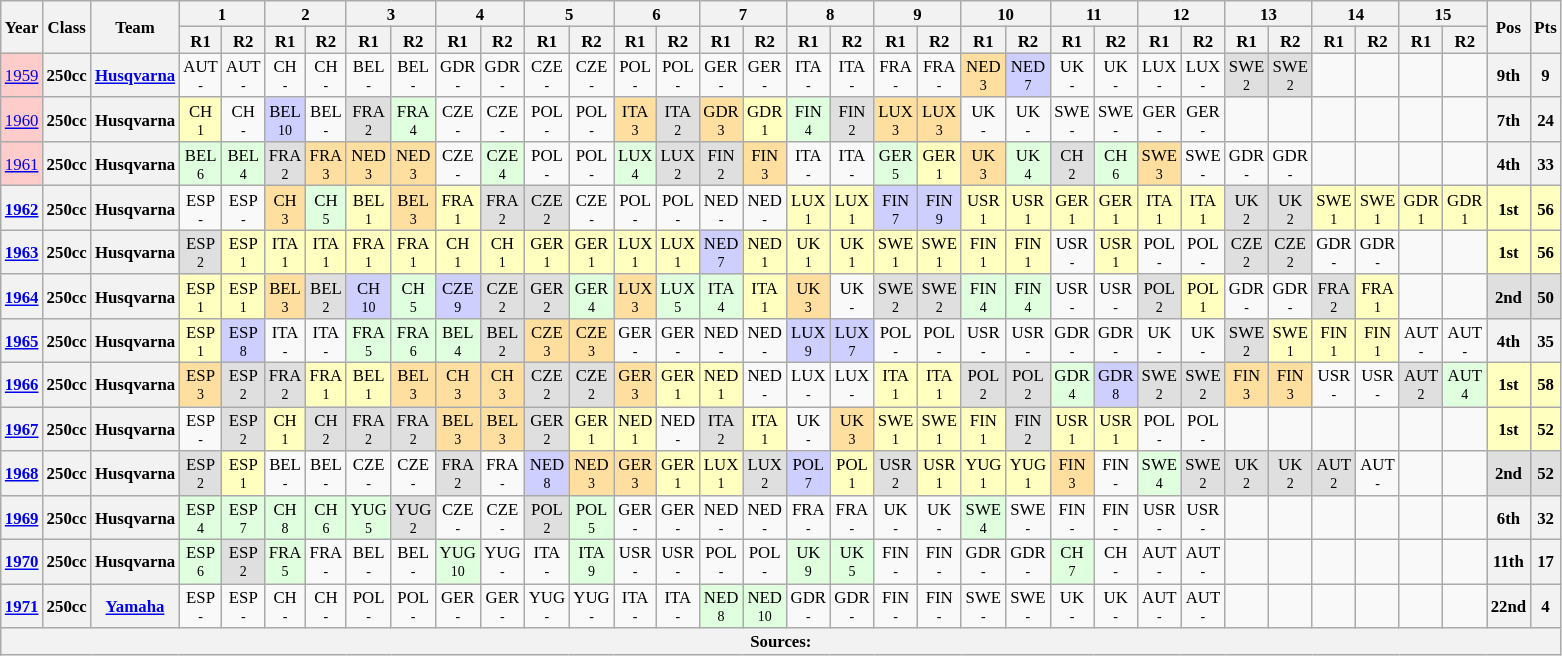<table class="wikitable" style="text-align:center; font-size:70%">
<tr>
<th valign="middle" rowspan=2>Year</th>
<th valign="middle" rowspan=2>Class</th>
<th valign="middle" rowspan=2>Team</th>
<th colspan=2>1</th>
<th colspan=2>2</th>
<th colspan=2>3</th>
<th colspan=2>4</th>
<th colspan=2>5</th>
<th colspan=2>6</th>
<th colspan=2>7</th>
<th colspan=2>8</th>
<th colspan=2>9</th>
<th colspan=2>10</th>
<th colspan=2>11</th>
<th colspan=2>12</th>
<th colspan=2>13</th>
<th colspan=2>14</th>
<th colspan=2>15</th>
<th rowspan=2>Pos</th>
<th rowspan=2>Pts</th>
</tr>
<tr>
<th>R1</th>
<th>R2</th>
<th>R1</th>
<th>R2</th>
<th>R1</th>
<th>R2</th>
<th>R1</th>
<th>R2</th>
<th>R1</th>
<th>R2</th>
<th>R1</th>
<th>R2</th>
<th>R1</th>
<th>R2</th>
<th>R1</th>
<th>R2</th>
<th>R1</th>
<th>R2</th>
<th>R1</th>
<th>R2</th>
<th>R1</th>
<th>R2</th>
<th>R1</th>
<th>R2</th>
<th>R1</th>
<th>R2</th>
<th>R1</th>
<th>R2</th>
<th>R1</th>
<th>R2</th>
</tr>
<tr>
<td style="background:#fcc;"><a href='#'>1959</a></td>
<th>250cc</th>
<th><a href='#'>Husqvarna</a></th>
<td>AUT<br><small>-</small></td>
<td>AUT<br><small>-</small></td>
<td>CH<br><small>-</small></td>
<td>CH<br><small>-</small></td>
<td>BEL<br><small>-</small></td>
<td>BEL<br><small>-</small></td>
<td>GDR<br><small>-</small></td>
<td>GDR<br><small>-</small></td>
<td>CZE<br><small>-</small></td>
<td>CZE<br><small>-</small></td>
<td>POL<br><small>-</small></td>
<td>POL<br><small>-</small></td>
<td>GER<br><small>-</small></td>
<td>GER<br><small>-</small></td>
<td>ITA<br><small>-</small></td>
<td>ITA<br><small>-</small></td>
<td>FRA<br><small>-</small></td>
<td>FRA<br><small>-</small></td>
<td style="background:#ffdf9f;">NED<br><small>3</small></td>
<td style="background:#cfcfff;">NED<br><small>7</small></td>
<td>UK<br><small>-</small></td>
<td>UK<br><small>-</small></td>
<td>LUX<br><small>-</small></td>
<td>LUX<br><small>-</small></td>
<td style="background:#dfdfdf;">SWE<br><small>2</small></td>
<td style="background:#dfdfdf;">SWE<br><small>2</small></td>
<td></td>
<td></td>
<td></td>
<td></td>
<th>9th</th>
<th>9</th>
</tr>
<tr>
<td style="background:#fcc;"><a href='#'>1960</a></td>
<th>250cc</th>
<th>Husqvarna</th>
<td style="background:#ffffbf;">CH<br><small>1</small></td>
<td>CH<br><small>-</small></td>
<td style="background:#cfcfff;">BEL<br><small>10</small></td>
<td>BEL<br><small>-</small></td>
<td style="background:#dfdfdf;">FRA<br><small>2</small></td>
<td style="background:#dfffdf;">FRA<br><small>4</small></td>
<td>CZE<br><small>-</small></td>
<td>CZE<br><small>-</small></td>
<td>POL<br><small>-</small></td>
<td>POL<br><small>-</small></td>
<td style="background:#ffdf9f;">ITA<br><small>3</small></td>
<td style="background:#dfdfdf;">ITA<br><small>2</small></td>
<td style="background:#ffdf9f;">GDR<br><small>3</small></td>
<td style="background:#ffffbf;">GDR<br><small>1</small></td>
<td style="background:#dfffdf;">FIN<br><small>4</small></td>
<td style="background:#dfdfdf;">FIN<br><small>2</small></td>
<td style="background:#ffdf9f;">LUX<br><small>3</small></td>
<td style="background:#ffdf9f;">LUX<br><small>3</small></td>
<td>UK<br><small>-</small></td>
<td>UK<br><small>-</small></td>
<td>SWE<br><small>-</small></td>
<td>SWE<br><small>-</small></td>
<td>GER<br><small>-</small></td>
<td>GER<br><small>-</small></td>
<td></td>
<td></td>
<td></td>
<td></td>
<td></td>
<td></td>
<th>7th</th>
<th>24</th>
</tr>
<tr>
<td style="background:#fcc;"><a href='#'>1961</a></td>
<th>250cc</th>
<th>Husqvarna</th>
<td style="background:#dfffdf;">BEL<br><small>6</small></td>
<td style="background:#dfffdf;">BEL<br><small>4</small></td>
<td style="background:#dfdfdf;">FRA<br><small>2</small></td>
<td style="background:#ffdf9f;">FRA<br><small>3</small></td>
<td style="background:#ffdf9f;">NED<br><small>3</small></td>
<td style="background:#ffdf9f;">NED<br><small>3</small></td>
<td>CZE<br><small>-</small></td>
<td style="background:#dfffdf;">CZE<br><small>4</small></td>
<td>POL<br><small>-</small></td>
<td>POL<br><small>-</small></td>
<td style="background:#dfffdf;">LUX<br><small>4</small></td>
<td style="background:#dfdfdf;">LUX<br><small>2</small></td>
<td style="background:#dfdfdf;">FIN<br><small>2</small></td>
<td style="background:#ffdf9f;">FIN<br><small>3</small></td>
<td>ITA<br><small>-</small></td>
<td>ITA<br><small>-</small></td>
<td style="background:#dfffdf;">GER<br><small>5</small></td>
<td style="background:#ffffbf;">GER<br><small>1</small></td>
<td style="background:#ffdf9f;">UK<br><small>3</small></td>
<td style="background:#dfffdf;">UK<br><small>4</small></td>
<td style="background:#dfdfdf;">CH<br><small>2</small></td>
<td style="background:#dfffdf;">CH<br><small>6</small></td>
<td style="background:#ffdf9f;">SWE<br><small>3</small></td>
<td>SWE<br><small>-</small></td>
<td>GDR<br><small>-</small></td>
<td>GDR<br><small>-</small></td>
<td></td>
<td></td>
<td></td>
<td></td>
<th>4th</th>
<th>33</th>
</tr>
<tr>
<th><a href='#'>1962</a></th>
<th>250cc</th>
<th>Husqvarna</th>
<td>ESP<br><small>-</small></td>
<td>ESP<br><small>-</small></td>
<td style="background:#ffdf9f;">CH<br><small>3</small></td>
<td style="background:#dfffdf;">CH<br><small>5</small></td>
<td style="background:#ffffbf;">BEL<br><small>1</small></td>
<td style="background:#ffdf9f;">BEL<br><small>3</small></td>
<td style="background:#ffffbf;">FRA<br><small>1</small></td>
<td style="background:#dfdfdf;">FRA<br><small>2</small></td>
<td style="background:#dfdfdf;">CZE<br><small>2</small></td>
<td>CZE<br><small>-</small></td>
<td>POL<br><small>-</small></td>
<td>POL<br><small>-</small></td>
<td>NED<br><small>-</small></td>
<td>NED<br><small>-</small></td>
<td style="background:#ffffbf;">LUX<br><small>1</small></td>
<td style="background:#ffffbf;">LUX<br><small>1</small></td>
<td style="background:#cfcfff;">FIN<br><small>7</small></td>
<td style="background:#cfcfff;">FIN<br><small>9</small></td>
<td style="background:#ffffbf;">USR<br><small>1</small></td>
<td style="background:#ffffbf;">USR<br><small>1</small></td>
<td style="background:#ffffbf;">GER<br><small>1</small></td>
<td style="background:#ffffbf;">GER<br><small>1</small></td>
<td style="background:#ffffbf;">ITA<br><small>1</small></td>
<td style="background:#ffffbf;">ITA<br><small>1</small></td>
<td style="background:#dfdfdf;">UK<br><small>2</small></td>
<td style="background:#dfdfdf;">UK<br><small>2</small></td>
<td style="background:#ffffbf;">SWE<br><small>1</small></td>
<td style="background:#ffffbf;">SWE<br><small>1</small></td>
<td style="background:#ffffbf;">GDR<br><small>1</small></td>
<td style="background:#ffffbf;">GDR<br><small>1</small></td>
<th style="background:#FFFFBF;">1st</th>
<th style="background:#FFFFBF;">56</th>
</tr>
<tr>
<th><a href='#'>1963</a></th>
<th>250cc</th>
<th>Husqvarna</th>
<td style="background:#dfdfdf;">ESP<br><small>2</small></td>
<td style="background:#ffffbf;">ESP<br><small>1</small></td>
<td style="background:#ffffbf;">ITA<br><small>1</small></td>
<td style="background:#ffffbf;">ITA<br><small>1</small></td>
<td style="background:#ffffbf;">FRA<br><small>1</small></td>
<td style="background:#ffffbf;">FRA<br><small>1</small></td>
<td style="background:#ffffbf;">CH<br><small>1</small></td>
<td style="background:#ffffbf;">CH<br><small>1</small></td>
<td style="background:#ffffbf;">GER<br><small>1</small></td>
<td style="background:#ffffbf;">GER<br><small>1</small></td>
<td style="background:#ffffbf;">LUX<br><small>1</small></td>
<td style="background:#ffffbf;">LUX<br><small>1</small></td>
<td style="background:#cfcfff;">NED<br><small>7</small></td>
<td style="background:#ffffbf;">NED<br><small>1</small></td>
<td style="background:#ffffbf;">UK<br><small>1</small></td>
<td style="background:#ffffbf;">UK<br><small>1</small></td>
<td style="background:#ffffbf;">SWE<br><small>1</small></td>
<td style="background:#ffffbf;">SWE<br><small>1</small></td>
<td style="background:#ffffbf;">FIN<br><small>1</small></td>
<td style="background:#ffffbf;">FIN<br><small>1</small></td>
<td>USR<br><small>-</small></td>
<td style="background:#ffffbf;">USR<br><small>1</small></td>
<td>POL<br><small>-</small></td>
<td>POL<br><small>-</small></td>
<td style="background:#dfdfdf;">CZE<br><small>2</small></td>
<td style="background:#dfdfdf;">CZE<br><small>2</small></td>
<td>GDR<br><small>-</small></td>
<td>GDR<br><small>-</small></td>
<td></td>
<td></td>
<th style="background:#FFFFBF;">1st</th>
<th style="background:#FFFFBF;">56</th>
</tr>
<tr>
<th><a href='#'>1964</a></th>
<th>250cc</th>
<th>Husqvarna</th>
<td style="background:#ffffbf;">ESP<br><small>1</small></td>
<td style="background:#ffffbf;">ESP<br><small>1</small></td>
<td style="background:#ffdf9f;">BEL<br><small>3</small></td>
<td style="background:#dfdfdf;">BEL<br><small>2</small></td>
<td style="background:#cfcfff;">CH<br><small>10</small></td>
<td style="background:#dfffdf;">CH<br><small>5</small></td>
<td style="background:#cfcfff;">CZE<br><small>9</small></td>
<td style="background:#dfdfdf;">CZE<br><small>2</small></td>
<td style="background:#dfdfdf;">GER<br><small>2</small></td>
<td style="background:#dfffdf;">GER<br><small>4</small></td>
<td style="background:#ffdf9f;">LUX<br><small>3</small></td>
<td style="background:#dfffdf;">LUX<br><small>5</small></td>
<td style="background:#dfffdf;">ITA<br><small>4</small></td>
<td style="background:#ffffbf;">ITA<br><small>1</small></td>
<td style="background:#ffdf9f;">UK<br><small>3</small></td>
<td>UK<br><small>-</small></td>
<td style="background:#dfdfdf;">SWE<br><small>2</small></td>
<td style="background:#dfdfdf;">SWE<br><small>2</small></td>
<td style="background:#dfffdf;">FIN<br><small>4</small></td>
<td style="background:#dfffdf;">FIN<br><small>4</small></td>
<td>USR<br><small>-</small></td>
<td>USR<br><small>-</small></td>
<td style="background:#dfdfdf;">POL<br><small>2</small></td>
<td style="background:#ffffbf;">POL<br><small>1</small></td>
<td>GDR<br><small>-</small></td>
<td>GDR<br><small>-</small></td>
<td style="background:#dfdfdf;">FRA<br><small>2</small></td>
<td style="background:#ffffbf;">FRA<br><small>1</small></td>
<td></td>
<td></td>
<th style="background:#DFDFDF;">2nd</th>
<th style="background:#DFDFDF;">50</th>
</tr>
<tr>
<th><a href='#'>1965</a></th>
<th>250cc</th>
<th>Husqvarna</th>
<td style="background:#ffffbf;">ESP<br><small>1</small></td>
<td style="background:#cfcfff;">ESP<br><small>8</small></td>
<td>ITA<br><small>-</small></td>
<td>ITA<br><small>-</small></td>
<td style="background:#dfffdf;">FRA<br><small>5</small></td>
<td style="background:#dfffdf;">FRA<br><small>6</small></td>
<td style="background:#dfffdf;">BEL<br><small>4</small></td>
<td style="background:#dfdfdf;">BEL<br><small>2</small></td>
<td style="background:#ffdf9f;">CZE<br><small>3</small></td>
<td style="background:#ffdf9f;">CZE<br><small>3</small></td>
<td>GER<br><small>-</small></td>
<td>GER<br><small>-</small></td>
<td>NED<br><small>-</small></td>
<td>NED<br><small>-</small></td>
<td style="background:#cfcfff;">LUX<br><small>9</small></td>
<td style="background:#cfcfff;">LUX<br><small>7</small></td>
<td>POL<br><small>-</small></td>
<td>POL<br><small>-</small></td>
<td>USR<br><small>-</small></td>
<td>USR<br><small>-</small></td>
<td>GDR<br><small>-</small></td>
<td>GDR<br><small>-</small></td>
<td>UK<br><small>-</small></td>
<td>UK<br><small>-</small></td>
<td style="background:#dfdfdf;">SWE<br><small>2</small></td>
<td style="background:#ffffbf;">SWE<br><small>1</small></td>
<td style="background:#ffffbf;">FIN<br><small>1</small></td>
<td style="background:#ffffbf;">FIN<br><small>1</small></td>
<td>AUT<br><small>-</small></td>
<td>AUT<br><small>-</small></td>
<th>4th</th>
<th>35</th>
</tr>
<tr>
<th><a href='#'>1966</a></th>
<th>250cc</th>
<th>Husqvarna</th>
<td style="background:#ffdf9f;">ESP<br><small>3</small></td>
<td style="background:#dfdfdf;">ESP<br><small>2</small></td>
<td style="background:#dfdfdf;">FRA<br><small>2</small></td>
<td style="background:#ffffbf;">FRA<br><small>1</small></td>
<td style="background:#ffffbf;">BEL<br><small>1</small></td>
<td style="background:#ffdf9f;">BEL<br><small>3</small></td>
<td style="background:#ffdf9f;">CH<br><small>3</small></td>
<td style="background:#ffdf9f;">CH<br><small>3</small></td>
<td style="background:#dfdfdf;">CZE<br><small>2</small></td>
<td style="background:#dfdfdf;">CZE<br><small>2</small></td>
<td style="background:#ffdf9f;">GER<br><small>3</small></td>
<td style="background:#ffffbf;">GER<br><small>1</small></td>
<td style="background:#ffffbf;">NED<br><small>1</small></td>
<td>NED<br><small>-</small></td>
<td>LUX<br><small>-</small></td>
<td>LUX<br><small>-</small></td>
<td style="background:#ffffbf;">ITA<br><small>1</small></td>
<td style="background:#ffffbf;">ITA<br><small>1</small></td>
<td style="background:#dfdfdf;">POL<br><small>2</small></td>
<td style="background:#dfdfdf;">POL<br><small>2</small></td>
<td style="background:#dfffdf;">GDR<br><small>4</small></td>
<td style="background:#cfcfff;">GDR<br><small>8</small></td>
<td style="background:#dfdfdf;">SWE<br><small>2</small></td>
<td style="background:#dfdfdf;">SWE<br><small>2</small></td>
<td style="background:#ffdf9f;">FIN<br><small>3</small></td>
<td style="background:#ffdf9f;">FIN<br><small>3</small></td>
<td>USR<br><small>-</small></td>
<td>USR<br><small>-</small></td>
<td style="background:#dfdfdf;">AUT<br><small>2</small></td>
<td style="background:#dfffdf;">AUT<br><small>4</small></td>
<th style="background:#FFFFBF;">1st</th>
<th style="background:#FFFFBF;">58</th>
</tr>
<tr>
<th><a href='#'>1967</a></th>
<th>250cc</th>
<th>Husqvarna</th>
<td>ESP<br><small>-</small></td>
<td style="background:#dfdfdf;">ESP<br><small>2</small></td>
<td style="background:#ffffbf;">CH<br><small>1</small></td>
<td style="background:#dfdfdf;">CH<br><small>2</small></td>
<td style="background:#dfdfdf;">FRA<br><small>2</small></td>
<td style="background:#dfdfdf;">FRA<br><small>2</small></td>
<td style="background:#ffdf9f;">BEL<br><small>3</small></td>
<td style="background:#ffdf9f;">BEL<br><small>3</small></td>
<td style="background:#dfdfdf;">GER<br><small>2</small></td>
<td style="background:#ffffbf;">GER<br><small>1</small></td>
<td style="background:#ffffbf;">NED<br><small>1</small></td>
<td>NED<br><small>-</small></td>
<td style="background:#dfdfdf;">ITA<br><small>2</small></td>
<td style="background:#ffffbf;">ITA<br><small>1</small></td>
<td>UK<br><small>-</small></td>
<td style="background:#ffdf9f;">UK<br><small>3</small></td>
<td style="background:#ffffbf;">SWE<br><small>1</small></td>
<td style="background:#ffffbf;">SWE<br><small>1</small></td>
<td style="background:#ffffbf;">FIN<br><small>1</small></td>
<td style="background:#dfdfdf;">FIN<br><small>2</small></td>
<td style="background:#ffffbf;">USR<br><small>1</small></td>
<td style="background:#ffffbf;">USR<br><small>1</small></td>
<td>POL<br><small>-</small></td>
<td>POL<br><small>-</small></td>
<td></td>
<td></td>
<td></td>
<td></td>
<td></td>
<td></td>
<th style="background:#FFFFBF;">1st</th>
<th style="background:#FFFFBF;">52</th>
</tr>
<tr>
<th><a href='#'>1968</a></th>
<th>250cc</th>
<th>Husqvarna</th>
<td style="background:#dfdfdf;">ESP<br><small>2</small></td>
<td style="background:#ffffbf;">ESP<br><small>1</small></td>
<td>BEL<br><small>-</small></td>
<td>BEL<br><small>-</small></td>
<td>CZE<br><small>-</small></td>
<td>CZE<br><small>-</small></td>
<td style="background:#dfdfdf;">FRA<br><small>2</small></td>
<td>FRA<br><small>-</small></td>
<td style="background:#cfcfff;">NED<br><small>8</small></td>
<td style="background:#ffdf9f;">NED<br><small>3</small></td>
<td style="background:#ffdf9f;">GER<br><small>3</small></td>
<td style="background:#ffffbf;">GER<br><small>1</small></td>
<td style="background:#ffffbf;">LUX<br><small>1</small></td>
<td style="background:#dfdfdf;">LUX<br><small>2</small></td>
<td style="background:#cfcfff;">POL<br><small>7</small></td>
<td style="background:#ffffbf;">POL<br><small>1</small></td>
<td style="background:#dfdfdf;">USR<br><small>2</small></td>
<td style="background:#ffffbf;">USR<br><small>1</small></td>
<td style="background:#ffffbf;">YUG<br><small>1</small></td>
<td style="background:#ffffbf;">YUG<br><small>1</small></td>
<td style="background:#ffdf9f;">FIN<br><small>3</small></td>
<td>FIN<br><small>-</small></td>
<td style="background:#dfffdf;">SWE<br><small>4</small></td>
<td style="background:#dfdfdf;">SWE<br><small>2</small></td>
<td style="background:#dfdfdf;">UK<br><small>2</small></td>
<td style="background:#dfdfdf;">UK<br><small>2</small></td>
<td style="background:#dfdfdf;">AUT<br><small>2</small></td>
<td>AUT<br><small>-</small></td>
<td></td>
<td></td>
<th style="background:#DFDFDF;">2nd</th>
<th style="background:#DFDFDF;">52</th>
</tr>
<tr>
<th><a href='#'>1969</a></th>
<th>250cc</th>
<th>Husqvarna</th>
<td style="background:#dfffdf;">ESP<br><small>4</small></td>
<td style="background:#dfffdf;">ESP<br><small>7</small></td>
<td style="background:#dfffdf;">CH<br><small>8</small></td>
<td style="background:#dfffdf;">CH<br><small>6</small></td>
<td style="background:#dfffdf;">YUG<br><small>5</small></td>
<td style="background:#dfdfdf;">YUG<br><small>2</small></td>
<td>CZE<br><small>-</small></td>
<td>CZE<br><small>-</small></td>
<td style="background:#dfdfdf;">POL<br><small>2</small></td>
<td style="background:#dfffdf;">POL<br><small>5</small></td>
<td>GER<br><small>-</small></td>
<td>GER<br><small>-</small></td>
<td>NED<br><small>-</small></td>
<td>NED<br><small>-</small></td>
<td>FRA<br><small>-</small></td>
<td>FRA<br><small>-</small></td>
<td>UK<br><small>-</small></td>
<td>UK<br><small>-</small></td>
<td style="background:#dfffdf;">SWE<br><small>4</small></td>
<td>SWE<br><small>-</small></td>
<td>FIN<br><small>-</small></td>
<td>FIN<br><small>-</small></td>
<td>USR<br><small>-</small></td>
<td>USR<br><small>-</small></td>
<td></td>
<td></td>
<td></td>
<td></td>
<td></td>
<td></td>
<th>6th</th>
<th>32</th>
</tr>
<tr>
<th><a href='#'>1970</a></th>
<th>250cc</th>
<th>Husqvarna</th>
<td style="background:#dfffdf;">ESP<br><small>6</small></td>
<td style="background:#dfdfdf;">ESP<br><small>2</small></td>
<td style="background:#dfffdf;">FRA<br><small>5</small></td>
<td>FRA<br><small>-</small></td>
<td>BEL<br><small>-</small></td>
<td>BEL<br><small>-</small></td>
<td style="background:#dfffdf;">YUG<br><small>10</small></td>
<td>YUG<br><small>-</small></td>
<td>ITA<br><small>-</small></td>
<td style="background:#dfffdf;">ITA<br><small>9</small></td>
<td>USR<br><small>-</small></td>
<td>USR<br><small>-</small></td>
<td>POL<br><small>-</small></td>
<td>POL<br><small>-</small></td>
<td style="background:#dfffdf;">UK<br><small>9</small></td>
<td style="background:#dfffdf;">UK<br><small>5</small></td>
<td>FIN<br><small>-</small></td>
<td>FIN<br><small>-</small></td>
<td>GDR<br><small>-</small></td>
<td>GDR<br><small>-</small></td>
<td style="background:#dfffdf;">CH<br><small>7</small></td>
<td>CH<br><small>-</small></td>
<td>AUT<br><small>-</small></td>
<td>AUT<br><small>-</small></td>
<td></td>
<td></td>
<td></td>
<td></td>
<td></td>
<td></td>
<th>11th</th>
<th>17</th>
</tr>
<tr>
<th><a href='#'>1971</a></th>
<th>250cc</th>
<th><a href='#'>Yamaha</a></th>
<td>ESP<br><small>-</small></td>
<td>ESP<br><small>-</small></td>
<td>CH<br><small>-</small></td>
<td>CH<br><small>-</small></td>
<td>POL<br><small>-</small></td>
<td>POL<br><small>-</small></td>
<td>GER<br><small>-</small></td>
<td>GER<br><small>-</small></td>
<td>YUG<br><small>-</small></td>
<td>YUG<br><small>-</small></td>
<td>ITA<br><small>-</small></td>
<td>ITA<br><small>-</small></td>
<td style="background:#dfffdf;">NED<br><small>8</small></td>
<td style="background:#dfffdf;">NED<br><small>10</small></td>
<td>GDR<br><small>-</small></td>
<td>GDR<br><small>-</small></td>
<td>FIN<br><small>-</small></td>
<td>FIN<br><small>-</small></td>
<td>SWE<br><small>-</small></td>
<td>SWE<br><small>-</small></td>
<td>UK<br><small>-</small></td>
<td>UK<br><small>-</small></td>
<td>AUT<br><small>-</small></td>
<td>AUT<br><small>-</small></td>
<td></td>
<td></td>
<td></td>
<td></td>
<td></td>
<td></td>
<th>22nd</th>
<th>4</th>
</tr>
<tr>
<th colspan=35>Sources:</th>
</tr>
</table>
